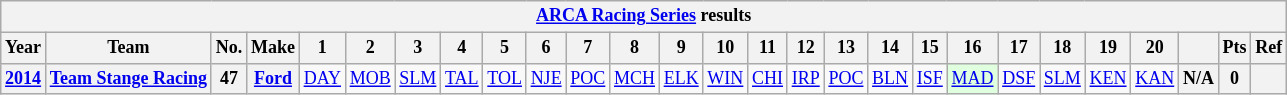<table class="wikitable" style="text-align:center; font-size:75%">
<tr>
<th colspan=48><a href='#'>ARCA Racing Series</a> results</th>
</tr>
<tr>
<th>Year</th>
<th>Team</th>
<th>No.</th>
<th>Make</th>
<th>1</th>
<th>2</th>
<th>3</th>
<th>4</th>
<th>5</th>
<th>6</th>
<th>7</th>
<th>8</th>
<th>9</th>
<th>10</th>
<th>11</th>
<th>12</th>
<th>13</th>
<th>14</th>
<th>15</th>
<th>16</th>
<th>17</th>
<th>18</th>
<th>19</th>
<th>20</th>
<th></th>
<th>Pts</th>
<th>Ref</th>
</tr>
<tr>
<th><a href='#'>2014</a></th>
<th><a href='#'>Team Stange Racing</a></th>
<th>47</th>
<th><a href='#'>Ford</a></th>
<td><a href='#'>DAY</a></td>
<td><a href='#'>MOB</a></td>
<td><a href='#'>SLM</a></td>
<td><a href='#'>TAL</a></td>
<td><a href='#'>TOL</a></td>
<td><a href='#'>NJE</a></td>
<td><a href='#'>POC</a></td>
<td><a href='#'>MCH</a></td>
<td><a href='#'>ELK</a></td>
<td><a href='#'>WIN</a></td>
<td><a href='#'>CHI</a></td>
<td><a href='#'>IRP</a></td>
<td><a href='#'>POC</a></td>
<td><a href='#'>BLN</a></td>
<td><a href='#'>ISF</a></td>
<td style="background:#DFFFDF;"><a href='#'>MAD</a><br></td>
<td><a href='#'>DSF</a></td>
<td><a href='#'>SLM</a></td>
<td><a href='#'>KEN</a></td>
<td><a href='#'>KAN</a></td>
<th>N/A</th>
<th>0</th>
<th></th>
</tr>
</table>
